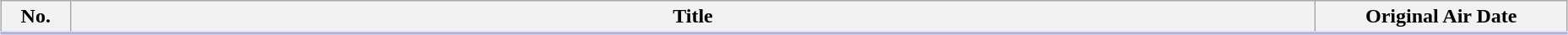<table class="wikitable" style="width:98%; margin:auto; background:#FFF;">
<tr style="border-bottom: 3px solid #CCF">
<th style="width:3em;">No.</th>
<th>Title</th>
<th style="width:12em;">Original Air Date</th>
</tr>
<tr>
</tr>
</table>
